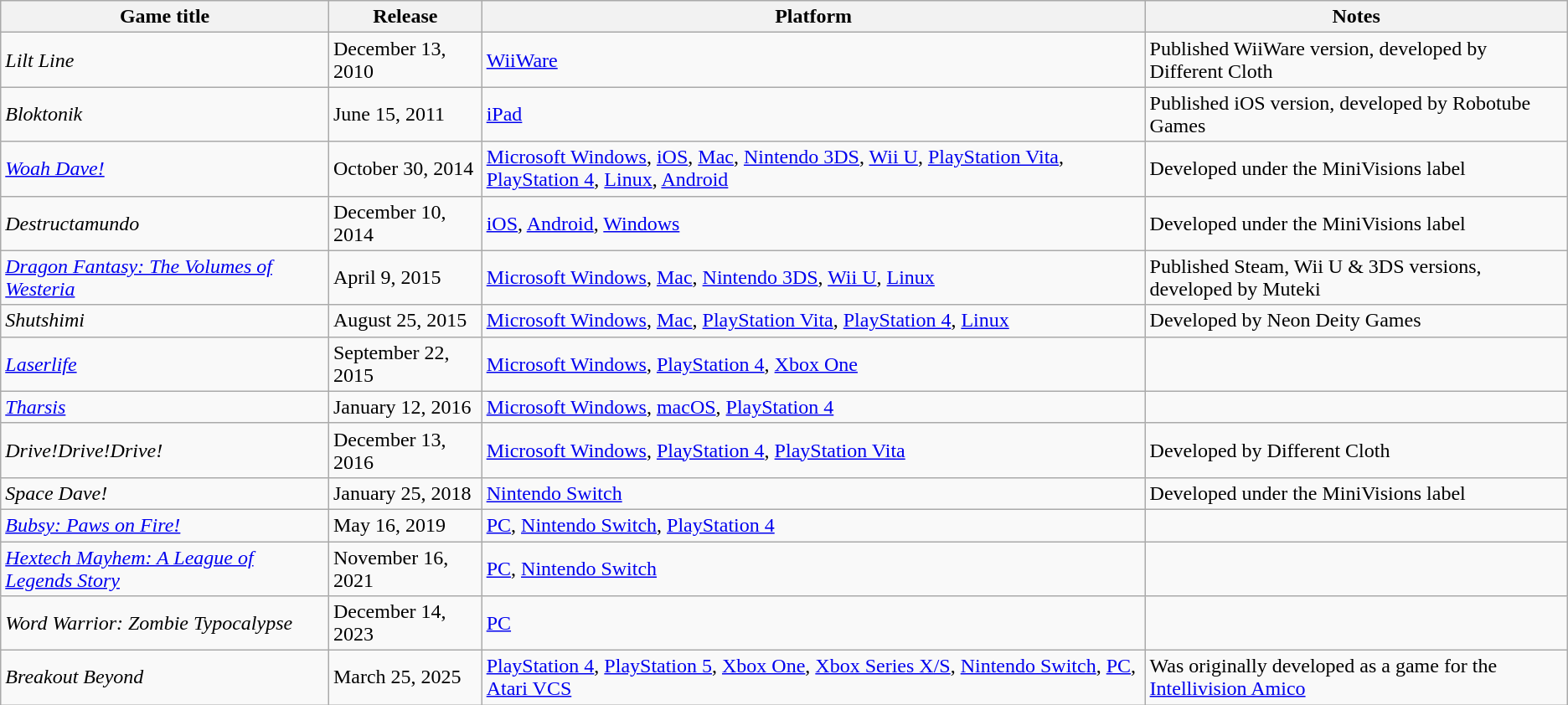<table class="wikitable sortable">
<tr>
<th>Game title</th>
<th>Release</th>
<th>Platform</th>
<th class="unsortable">Notes</th>
</tr>
<tr>
<td><em>Lilt Line</em></td>
<td>December 13, 2010</td>
<td><a href='#'>WiiWare</a></td>
<td>Published WiiWare version, developed by Different Cloth</td>
</tr>
<tr>
<td><em>Bloktonik</em></td>
<td>June 15, 2011</td>
<td><a href='#'>iPad</a></td>
<td>Published iOS version, developed by Robotube Games</td>
</tr>
<tr>
<td><em><a href='#'>Woah Dave!</a></em></td>
<td>October 30, 2014</td>
<td><a href='#'>Microsoft Windows</a>, <a href='#'>iOS</a>, <a href='#'>Mac</a>, <a href='#'>Nintendo 3DS</a>, <a href='#'>Wii U</a>, <a href='#'>PlayStation Vita</a>, <a href='#'>PlayStation 4</a>, <a href='#'>Linux</a>, <a href='#'>Android</a></td>
<td>Developed under the MiniVisions label</td>
</tr>
<tr>
<td><em>Destructamundo</em></td>
<td>December 10, 2014</td>
<td><a href='#'>iOS</a>, <a href='#'>Android</a>, <a href='#'>Windows</a></td>
<td>Developed under the MiniVisions label</td>
</tr>
<tr>
<td><em><a href='#'>Dragon Fantasy: The Volumes of Westeria</a></em></td>
<td>April 9, 2015</td>
<td><a href='#'>Microsoft Windows</a>, <a href='#'>Mac</a>, <a href='#'>Nintendo 3DS</a>, <a href='#'>Wii U</a>, <a href='#'>Linux</a></td>
<td>Published Steam, Wii U & 3DS versions, developed by Muteki</td>
</tr>
<tr>
<td><em>Shutshimi</em></td>
<td>August 25, 2015</td>
<td><a href='#'>Microsoft Windows</a>, <a href='#'>Mac</a>, <a href='#'>PlayStation Vita</a>, <a href='#'>PlayStation 4</a>, <a href='#'>Linux</a></td>
<td>Developed by Neon Deity Games</td>
</tr>
<tr>
<td><em><a href='#'>Laserlife</a></em></td>
<td>September 22, 2015</td>
<td><a href='#'>Microsoft Windows</a>, <a href='#'>PlayStation 4</a>, <a href='#'>Xbox One</a></td>
<td></td>
</tr>
<tr>
<td><em><a href='#'>Tharsis</a></em></td>
<td>January 12, 2016</td>
<td><a href='#'>Microsoft Windows</a>, <a href='#'>macOS</a>, <a href='#'>PlayStation 4</a></td>
<td></td>
</tr>
<tr>
<td><em>Drive!Drive!Drive!</em></td>
<td>December 13, 2016</td>
<td><a href='#'>Microsoft Windows</a>, <a href='#'>PlayStation 4</a>, <a href='#'>PlayStation Vita</a></td>
<td>Developed by Different Cloth</td>
</tr>
<tr>
<td><em>Space Dave!</em></td>
<td>January 25, 2018</td>
<td><a href='#'>Nintendo Switch</a></td>
<td>Developed under the MiniVisions label</td>
</tr>
<tr>
<td><em><a href='#'>Bubsy: Paws on Fire!</a></em></td>
<td>May 16, 2019</td>
<td><a href='#'>PC</a>, <a href='#'>Nintendo Switch</a>, <a href='#'>PlayStation 4</a></td>
<td></td>
</tr>
<tr>
<td><em><a href='#'>Hextech Mayhem: A League of Legends Story</a></em></td>
<td>November 16, 2021</td>
<td><a href='#'>PC</a>, <a href='#'>Nintendo Switch</a></td>
<td></td>
</tr>
<tr>
<td><em>Word Warrior: Zombie Typocalypse</em></td>
<td>December 14, 2023</td>
<td><a href='#'>PC</a></td>
<td></td>
</tr>
<tr>
<td><em>Breakout Beyond</em></td>
<td>March 25, 2025</td>
<td><a href='#'>PlayStation 4</a>, <a href='#'>PlayStation 5</a>, <a href='#'>Xbox One</a>, <a href='#'>Xbox Series X/S</a>, <a href='#'>Nintendo Switch</a>, <a href='#'>PC</a>, <a href='#'>Atari VCS</a></td>
<td>Was originally developed as a game for the <a href='#'>Intellivision Amico</a></td>
</tr>
</table>
